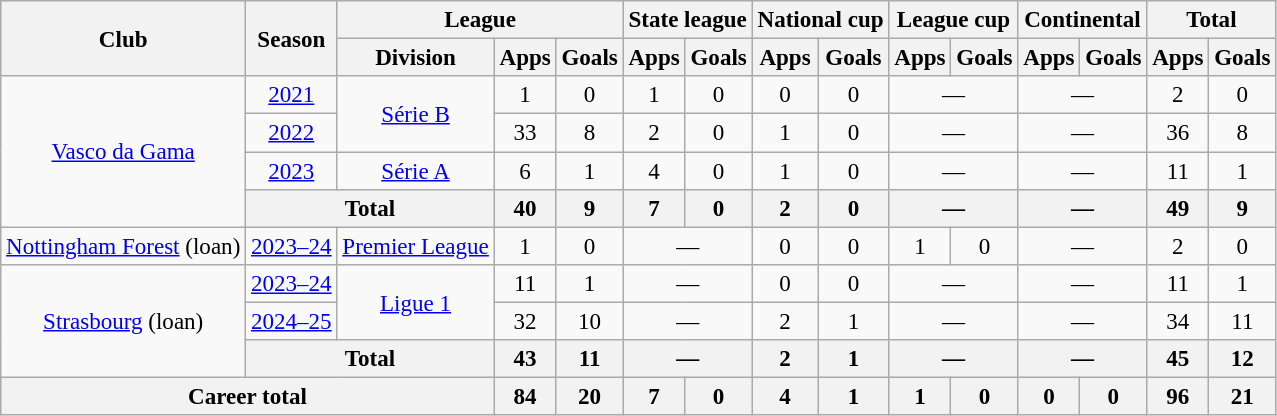<table class="wikitable" style="text-align: center; font-size:96%">
<tr>
<th rowspan="2">Club</th>
<th rowspan="2">Season</th>
<th colspan="3">League</th>
<th colspan="2">State league</th>
<th colspan="2">National cup</th>
<th colspan="2">League cup</th>
<th colspan="2">Continental</th>
<th colspan="2">Total</th>
</tr>
<tr>
<th>Division</th>
<th>Apps</th>
<th>Goals</th>
<th>Apps</th>
<th>Goals</th>
<th>Apps</th>
<th>Goals</th>
<th>Apps</th>
<th>Goals</th>
<th>Apps</th>
<th>Goals</th>
<th>Apps</th>
<th>Goals</th>
</tr>
<tr>
<td rowspan="4"><a href='#'>Vasco da Gama</a></td>
<td><a href='#'>2021</a></td>
<td rowspan="2"><a href='#'>Série B</a></td>
<td>1</td>
<td>0</td>
<td>1</td>
<td>0</td>
<td>0</td>
<td>0</td>
<td colspan="2">—</td>
<td colspan="2">—</td>
<td>2</td>
<td>0</td>
</tr>
<tr>
<td><a href='#'>2022</a></td>
<td>33</td>
<td>8</td>
<td>2</td>
<td>0</td>
<td>1</td>
<td>0</td>
<td colspan="2">—</td>
<td colspan="2">—</td>
<td>36</td>
<td>8</td>
</tr>
<tr>
<td><a href='#'>2023</a></td>
<td><a href='#'>Série A</a></td>
<td>6</td>
<td>1</td>
<td>4</td>
<td>0</td>
<td>1</td>
<td>0</td>
<td colspan="2">—</td>
<td colspan="2">—</td>
<td>11</td>
<td>1</td>
</tr>
<tr>
<th colspan="2">Total</th>
<th>40</th>
<th>9</th>
<th>7</th>
<th>0</th>
<th>2</th>
<th>0</th>
<th colspan="2">—</th>
<th colspan="2">—</th>
<th>49</th>
<th>9</th>
</tr>
<tr>
<td><a href='#'>Nottingham Forest</a> (loan)</td>
<td><a href='#'>2023–24</a></td>
<td><a href='#'>Premier League</a></td>
<td>1</td>
<td>0</td>
<td colspan="2">—</td>
<td>0</td>
<td>0</td>
<td>1</td>
<td>0</td>
<td colspan="2">—</td>
<td>2</td>
<td>0</td>
</tr>
<tr>
<td rowspan="3"><a href='#'>Strasbourg</a> (loan)</td>
<td><a href='#'>2023–24</a></td>
<td rowspan="2"><a href='#'>Ligue 1</a></td>
<td>11</td>
<td>1</td>
<td colspan="2">—</td>
<td>0</td>
<td>0</td>
<td colspan="2">—</td>
<td colspan="2">—</td>
<td>11</td>
<td>1</td>
</tr>
<tr>
<td><a href='#'>2024–25</a></td>
<td>32</td>
<td>10</td>
<td colspan="2">—</td>
<td>2</td>
<td>1</td>
<td colspan="2">—</td>
<td colspan="2">—</td>
<td>34</td>
<td>11</td>
</tr>
<tr>
<th colspan="2">Total</th>
<th>43</th>
<th>11</th>
<th colspan="2">—</th>
<th>2</th>
<th>1</th>
<th colspan="2">—</th>
<th colspan="2">—</th>
<th>45</th>
<th>12</th>
</tr>
<tr>
<th colspan="3">Career total</th>
<th>84</th>
<th>20</th>
<th>7</th>
<th>0</th>
<th>4</th>
<th>1</th>
<th>1</th>
<th>0</th>
<th>0</th>
<th>0</th>
<th>96</th>
<th>21</th>
</tr>
</table>
